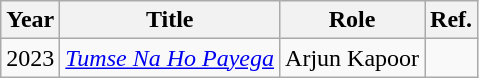<table class="wikitable sortable">
<tr>
<th>Year</th>
<th>Title</th>
<th>Role</th>
<th>Ref.</th>
</tr>
<tr>
<td>2023</td>
<td><em><a href='#'>Tumse Na Ho Payega</a></em></td>
<td>Arjun Kapoor</td>
<td></td>
</tr>
</table>
